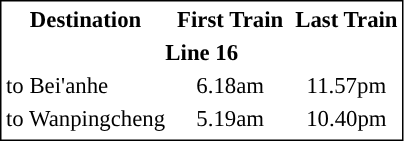<table style="text-align:centre; font-size:95%; border:1px solid black">
<tr>
<th>Destination</th>
<th></th>
<th>First Train</th>
<th></th>
<th>Last Train</th>
</tr>
<tr>
<th colspan="7" style="background-color:#">Line 16</th>
</tr>
<tr>
<td>to Bei'anhe</td>
<td></td>
<td style="text-align:center">6.18am</td>
<td></td>
<td style="text-align:center">11.57pm</td>
</tr>
<tr>
<td>to Wanpingcheng</td>
<td></td>
<td style="text-align:center">5.19am</td>
<td></td>
<td style="text-align:center">10.40pm</td>
</tr>
<tr>
</tr>
</table>
